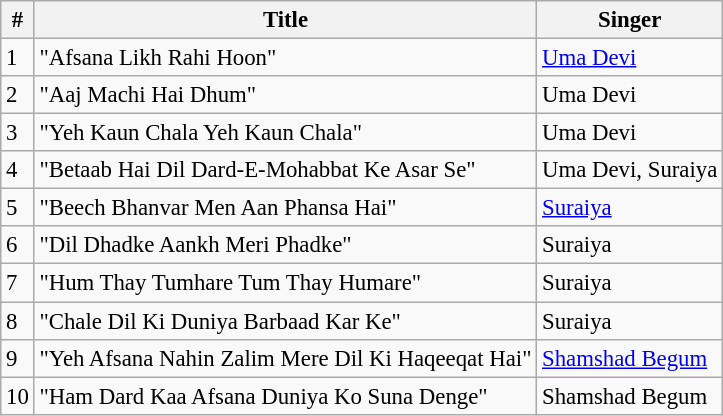<table class="wikitable" style="font-size:95%;">
<tr>
<th>#</th>
<th>Title</th>
<th>Singer</th>
</tr>
<tr>
<td>1</td>
<td>"Afsana Likh Rahi Hoon"</td>
<td><a href='#'>Uma Devi</a></td>
</tr>
<tr>
<td>2</td>
<td>"Aaj Machi Hai Dhum"</td>
<td>Uma Devi</td>
</tr>
<tr>
<td>3</td>
<td>"Yeh Kaun Chala Yeh Kaun Chala"</td>
<td>Uma Devi</td>
</tr>
<tr>
<td>4</td>
<td>"Betaab Hai Dil Dard-E-Mohabbat Ke Asar Se"</td>
<td>Uma Devi, Suraiya</td>
</tr>
<tr>
<td>5</td>
<td>"Beech Bhanvar Men Aan Phansa Hai"</td>
<td><a href='#'>Suraiya</a></td>
</tr>
<tr>
<td>6</td>
<td>"Dil Dhadke Aankh Meri Phadke"</td>
<td>Suraiya</td>
</tr>
<tr>
<td>7</td>
<td>"Hum Thay Tumhare Tum Thay Humare"</td>
<td>Suraiya</td>
</tr>
<tr>
<td>8</td>
<td>"Chale Dil Ki Duniya Barbaad Kar Ke"</td>
<td>Suraiya</td>
</tr>
<tr>
<td>9</td>
<td>"Yeh Afsana Nahin Zalim Mere Dil Ki Haqeeqat Hai"</td>
<td><a href='#'>Shamshad Begum</a></td>
</tr>
<tr>
<td>10</td>
<td>"Ham Dard Kaa Afsana Duniya Ko Suna Denge"</td>
<td>Shamshad Begum</td>
</tr>
</table>
